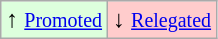<table class="wikitable" align="center">
<tr>
<td style="background:#ddffdd">↑ <small><a href='#'>Promoted</a></small></td>
<td style="background:#ffcccc">↓ <small><a href='#'>Relegated</a></small></td>
</tr>
</table>
